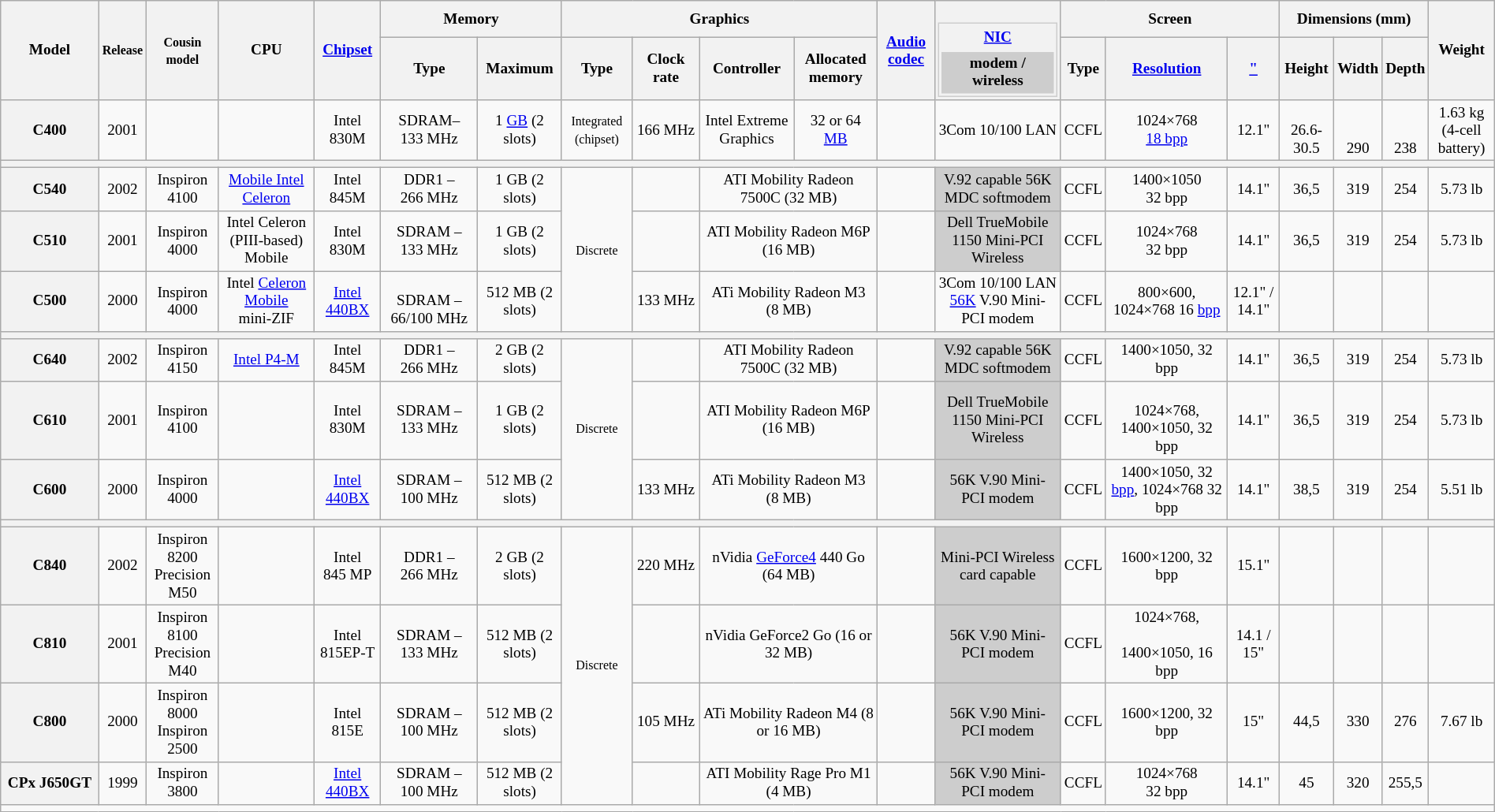<table class="wikitable" style="font-size: 80%; text-align: center; width: 100%;">
<tr>
<th rowspan=2 style="width:6em">Model</th>
<th rowspan=2><small>Release</small></th>
<th rowspan=2><small>Cousin model</small></th>
<th rowspan=2>CPU</th>
<th rowspan=2><a href='#'>Chipset</a></th>
<th colspan=2>Memory</th>
<th colspan=4>Graphics</th>
<th rowspan=2><a href='#'>Audio codec</a></th>
<th rowspan=2><br><table style="margin:auto; border:solid 1px #CDCDCD">
<tr>
<th style="border:none"><a href='#'>NIC</a></th>
</tr>
<tr>
<th style="border:none; background-color:#CDCDCD">modem / wireless</th>
</tr>
</table>
</th>
<th colspan=3>Screen</th>
<th colspan="3">Dimensions (mm)</th>
<th rowspan="2">Weight</th>
</tr>
<tr>
<th>Type</th>
<th>Maximum</th>
<th>Type</th>
<th>Clock rate</th>
<th>Controller</th>
<th>Allocated memory</th>
<th>Type</th>
<th><a href='#'>Resolution</a></th>
<th><a href='#'>"</a></th>
<th>Height</th>
<th>Width</th>
<th>Depth</th>
</tr>
<tr>
<th>C400</th>
<td>2001</td>
<td></td>
<td></td>
<td>Intel 830M</td>
<td>SDRAM– 133 MHz</td>
<td>1 <a href='#'>GB</a> (2 slots)</td>
<td><small>Integrated (chipset)</small></td>
<td>166 MHz</td>
<td>Intel Extreme Graphics</td>
<td>32 or 64 <a href='#'>MB</a></td>
<td></td>
<td>3Com 10/100 LAN</td>
<td>CCFL</td>
<td>1024×768<br><a href='#'>18 bpp</a></td>
<td>12.1"</td>
<td VALIGN=BOTTOM>26.6-30.5</td>
<td VALIGN=BOTTOM>290</td>
<td VALIGN=BOTTOM>238</td>
<td VALIGN=BOTTOM>1.63 kg<br>(4-cell battery)</td>
</tr>
<tr>
<th colspan="20"></th>
</tr>
<tr>
<th>C540</th>
<td>2002</td>
<td>Inspiron 4100</td>
<td><a href='#'>Mobile Intel Celeron</a></td>
<td>Intel 845M</td>
<td>DDR1 – 266 MHz</td>
<td>1 GB (2 slots)</td>
<td rowspan=3><small>Discrete</small></td>
<td></td>
<td colspan=2>ATI Mobility Radeon 7500C (32 MB)</td>
<td></td>
<td bgcolor="#CDCDCD">V.92 capable 56K MDC softmodem</td>
<td>CCFL</td>
<td>1400×1050<br>32 bpp</td>
<td>14.1"</td>
<td>36,5</td>
<td>319</td>
<td>254</td>
<td>5.73 lb</td>
</tr>
<tr>
<th>C510</th>
<td>2001</td>
<td>Inspiron 4000</td>
<td>Intel Celeron (PIII-based) Mobile</td>
<td>Intel 830M</td>
<td>SDRAM – 133 MHz</td>
<td>1 GB (2 slots)</td>
<td></td>
<td colspan=2>ATI Mobility Radeon M6P (16 MB)</td>
<td></td>
<td bgcolor="#CDCDCD">Dell TrueMobile 1150 Mini-PCI Wireless</td>
<td>CCFL</td>
<td>1024×768<br>32 bpp</td>
<td>14.1"</td>
<td>36,5</td>
<td>319</td>
<td>254</td>
<td>5.73 lb</td>
</tr>
<tr>
<th>C500</th>
<td>2000</td>
<td>Inspiron 4000</td>
<td>Intel <a href='#'>Celeron Mobile</a><br>mini-ZIF</td>
<td><a href='#'>Intel 440BX</a></td>
<td><br>SDRAM – <br>
66/100 MHz</td>
<td>512 MB (2 slots)</td>
<td>133 MHz</td>
<td colspan=2>ATi Mobility Radeon M3 (8 MB)</td>
<td></td>
<td>3Com 10/100 LAN<br><a href='#'>56K</a> V.90 Mini-PCI modem</td>
<td>CCFL</td>
<td>800×600, <br> 1024×768 16 <a href='#'>bpp</a></td>
<td>12.1" / 14.1"</td>
<td></td>
<td></td>
<td></td>
<td></td>
</tr>
<tr>
<th colspan="20"></th>
</tr>
<tr>
<th>C640</th>
<td>2002</td>
<td>Inspiron 4150</td>
<td><a href='#'>Intel P4-M</a></td>
<td>Intel 845M</td>
<td>DDR1 – 266 MHz</td>
<td>2 GB (2 slots)</td>
<td rowspan=3><small>Discrete</small></td>
<td></td>
<td colspan=2>ATI Mobility Radeon 7500C (32 MB)</td>
<td></td>
<td bgcolor="#CDCDCD">V.92 capable 56K MDC softmodem</td>
<td>CCFL</td>
<td>1400×1050, 32 bpp</td>
<td>14.1"</td>
<td>36,5</td>
<td>319</td>
<td>254</td>
<td>5.73 lb</td>
</tr>
<tr>
<th>C610</th>
<td>2001</td>
<td>Inspiron 4100</td>
<td></td>
<td>Intel 830M</td>
<td>SDRAM – 133 MHz</td>
<td>1 GB (2 slots)</td>
<td></td>
<td colspan=2>ATI Mobility Radeon M6P (16 MB)</td>
<td></td>
<td bgcolor="#CDCDCD">Dell TrueMobile 1150 Mini-PCI Wireless</td>
<td>CCFL</td>
<td><br>1024×768, <br>
1400×1050, 32 bpp</td>
<td>14.1"</td>
<td>36,5</td>
<td>319</td>
<td>254</td>
<td>5.73 lb</td>
</tr>
<tr>
<th>C600</th>
<td>2000</td>
<td>Inspiron 4000</td>
<td></td>
<td><a href='#'>Intel 440BX</a></td>
<td>SDRAM – 100 MHz</td>
<td>512 MB (2 slots)</td>
<td>133 MHz</td>
<td colspan=2>ATi Mobility Radeon M3 (8 MB)</td>
<td></td>
<td bgcolor="#CDCDCD">56K V.90 Mini-PCI modem</td>
<td>CCFL</td>
<td>1400×1050, 32 <a href='#'>bpp</a>, 1024×768 32 bpp</td>
<td>14.1"</td>
<td>38,5</td>
<td>319</td>
<td>254</td>
<td>5.51 lb</td>
</tr>
<tr>
<th colspan="20"></th>
</tr>
<tr>
<th>C840</th>
<td>2002</td>
<td>Inspiron 8200<br>Precision M50</td>
<td></td>
<td>Intel 845 MP</td>
<td>DDR1 – 266 MHz</td>
<td>2 GB (2 slots)</td>
<td rowspan=4><small>Discrete</small></td>
<td>220 MHz</td>
<td colspan=2>nVidia <a href='#'>GeForce4</a> 440 Go (64 MB)</td>
<td></td>
<td bgcolor="#CDCDCD">Mini-PCI Wireless card capable</td>
<td>CCFL</td>
<td>1600×1200, 32 bpp</td>
<td>15.1"</td>
<td></td>
<td></td>
<td></td>
<td></td>
</tr>
<tr>
<th>C810</th>
<td>2001</td>
<td>Inspiron 8100<br>Precision M40</td>
<td></td>
<td>Intel 815EP-T</td>
<td>SDRAM – 133 MHz</td>
<td>512 MB (2 slots)</td>
<td></td>
<td colspan=2>nVidia GeForce2 Go (16 or 32 MB)</td>
<td></td>
<td bgcolor="#CDCDCD">56K V.90 Mini-PCI modem</td>
<td>CCFL</td>
<td>1024×768, <br><br>1400×1050, 16 bpp</td>
<td>14.1 / 15"</td>
<td></td>
<td></td>
<td></td>
<td></td>
</tr>
<tr>
<th>C800</th>
<td>2000</td>
<td>Inspiron 8000<br>Inspiron 2500</td>
<td></td>
<td>Intel 815E</td>
<td>SDRAM – 100 MHz</td>
<td>512 MB (2 slots)</td>
<td>105 MHz</td>
<td colspan=2>ATi Mobility Radeon M4 (8 or 16 MB)</td>
<td></td>
<td bgcolor="#CDCDCD">56K V.90 Mini-PCI modem</td>
<td>CCFL</td>
<td>1600×1200, 32 bpp</td>
<td>15"</td>
<td>44,5</td>
<td>330</td>
<td>276</td>
<td>7.67 lb</td>
</tr>
<tr>
<th>CPx J650GT</th>
<td>1999</td>
<td>Inspiron 3800</td>
<td></td>
<td><a href='#'>Intel 440BX</a></td>
<td>SDRAM – 100 MHz</td>
<td>512 MB (2 slots)</td>
<td></td>
<td colspan=2>ATI Mobility Rage Pro M1 (4 MB)</td>
<td></td>
<td bgcolor="#CDCDCD">56K V.90 Mini-PCI modem</td>
<td>CCFL</td>
<td>1024×768<br>32 bpp</td>
<td>14.1"</td>
<td>45</td>
<td>320</td>
<td>255,5</td>
<td></td>
</tr>
<tr>
<td colspan="20"></td>
</tr>
</table>
